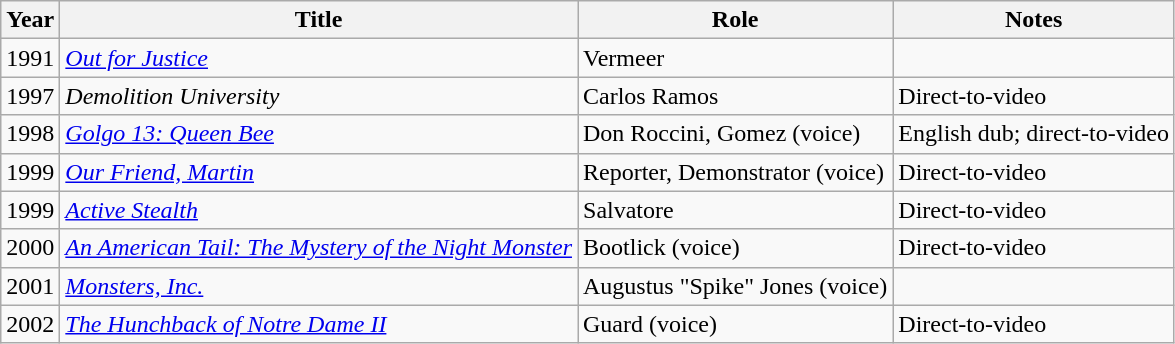<table class="wikitable sortable">
<tr>
<th>Year</th>
<th>Title</th>
<th>Role</th>
<th>Notes</th>
</tr>
<tr>
<td>1991</td>
<td><em><a href='#'>Out for Justice</a></em></td>
<td>Vermeer</td>
<td></td>
</tr>
<tr>
<td>1997</td>
<td><em>Demolition University</em></td>
<td>Carlos Ramos</td>
<td>Direct-to-video</td>
</tr>
<tr>
<td>1998</td>
<td><em><a href='#'>Golgo 13: Queen Bee</a></em></td>
<td>Don Roccini, Gomez (voice)</td>
<td>English dub; direct-to-video</td>
</tr>
<tr>
<td>1999</td>
<td><em><a href='#'>Our Friend, Martin</a></em></td>
<td>Reporter, Demonstrator (voice)</td>
<td>Direct-to-video</td>
</tr>
<tr>
<td>1999</td>
<td><em><a href='#'>Active Stealth</a></em></td>
<td>Salvatore</td>
<td>Direct-to-video</td>
</tr>
<tr>
<td>2000</td>
<td><em><a href='#'>An American Tail: The Mystery of the Night Monster</a></em></td>
<td>Bootlick (voice)</td>
<td>Direct-to-video</td>
</tr>
<tr>
<td>2001</td>
<td><em><a href='#'>Monsters, Inc.</a></em></td>
<td>Augustus "Spike" Jones (voice)</td>
<td></td>
</tr>
<tr>
<td>2002</td>
<td><em><a href='#'>The Hunchback of Notre Dame II</a></em></td>
<td>Guard (voice)</td>
<td>Direct-to-video</td>
</tr>
</table>
